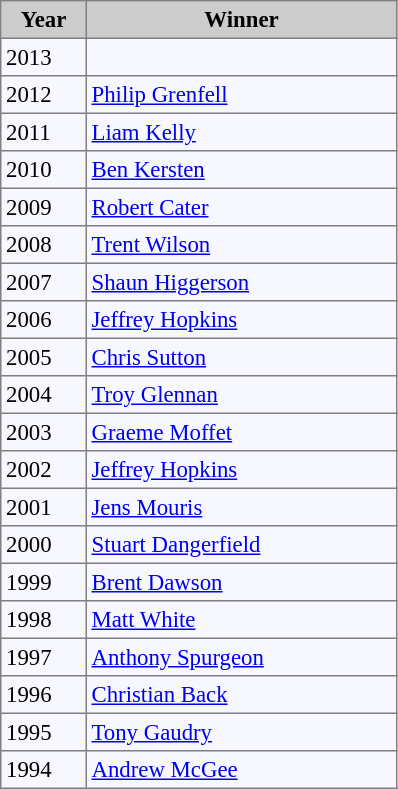<table bgcolor="#f7f8ff" cellpadding="3" cellspacing="0" border="1" style="font-size: 95%; border: gray solid 1px; border-collapse: collapse;">
<tr bgcolor="#CCCCCC">
<td align="center" width="50"><strong>Year</strong></td>
<td align="center" width="200"><strong>Winner</strong></td>
</tr>
<tr>
<td>2013</td>
<td></td>
</tr>
<tr>
<td>2012</td>
<td> <a href='#'>Philip Grenfell</a></td>
</tr>
<tr>
<td>2011</td>
<td> <a href='#'>Liam Kelly</a></td>
</tr>
<tr>
<td>2010</td>
<td> <a href='#'>Ben Kersten</a></td>
</tr>
<tr>
<td>2009</td>
<td> <a href='#'>Robert Cater</a></td>
</tr>
<tr>
<td>2008</td>
<td> <a href='#'>Trent Wilson</a></td>
</tr>
<tr>
<td>2007</td>
<td> <a href='#'>Shaun Higgerson</a></td>
</tr>
<tr>
<td>2006</td>
<td> <a href='#'>Jeffrey Hopkins</a></td>
</tr>
<tr>
<td>2005</td>
<td> <a href='#'>Chris Sutton</a></td>
</tr>
<tr>
<td>2004</td>
<td> <a href='#'>Troy Glennan</a></td>
</tr>
<tr>
<td>2003</td>
<td> <a href='#'>Graeme Moffet</a></td>
</tr>
<tr>
<td>2002</td>
<td> <a href='#'>Jeffrey Hopkins</a></td>
</tr>
<tr>
<td>2001</td>
<td> <a href='#'>Jens Mouris</a></td>
</tr>
<tr>
<td>2000</td>
<td> <a href='#'>Stuart Dangerfield</a></td>
</tr>
<tr>
<td>1999</td>
<td> <a href='#'>Brent Dawson</a></td>
</tr>
<tr>
<td>1998</td>
<td> <a href='#'>Matt White</a></td>
</tr>
<tr>
<td>1997</td>
<td> <a href='#'>Anthony Spurgeon</a></td>
</tr>
<tr>
<td>1996</td>
<td> <a href='#'>Christian Back</a></td>
</tr>
<tr>
<td>1995</td>
<td> <a href='#'>Tony Gaudry</a></td>
</tr>
<tr>
<td>1994</td>
<td> <a href='#'>Andrew McGee</a></td>
</tr>
</table>
